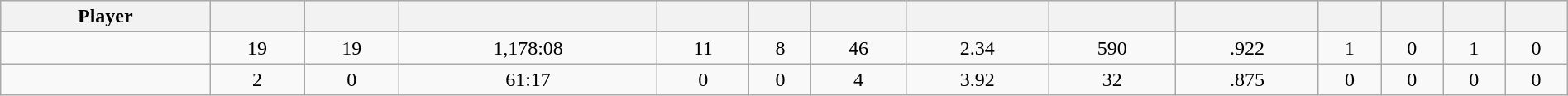<table class="wikitable sortable" style="width:100%; text-align:center;">
<tr style="text-align:center; background:#ddd;">
<th>Player</th>
<th></th>
<th></th>
<th></th>
<th></th>
<th></th>
<th></th>
<th></th>
<th></th>
<th></th>
<th></th>
<th></th>
<th></th>
<th></th>
</tr>
<tr>
<td style="text-align:left;"></td>
<td>19</td>
<td>19</td>
<td>1,178:08</td>
<td>11</td>
<td>8</td>
<td>46</td>
<td>2.34</td>
<td>590</td>
<td>.922</td>
<td>1</td>
<td>0</td>
<td>1</td>
<td>0</td>
</tr>
<tr>
<td style="text-align:left;"></td>
<td>2</td>
<td>0</td>
<td>61:17</td>
<td>0</td>
<td>0</td>
<td>4</td>
<td>3.92</td>
<td>32</td>
<td>.875</td>
<td>0</td>
<td>0</td>
<td>0</td>
<td>0</td>
</tr>
</table>
